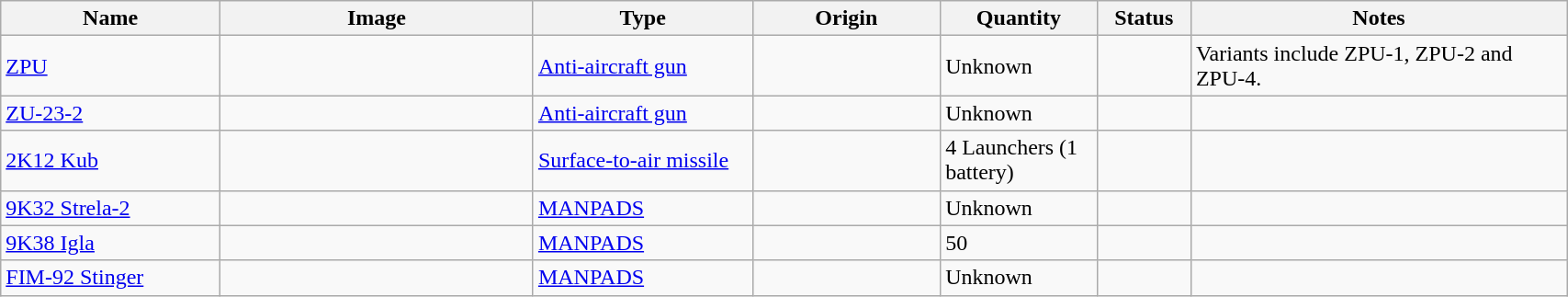<table class="wikitable" style="width:90%;">
<tr>
<th width=14%>Name</th>
<th width=20%>Image</th>
<th width=14%>Type</th>
<th width=12%>Origin</th>
<th width=10%>Quantity</th>
<th width=06%>Status</th>
<th width=24%>Notes</th>
</tr>
<tr>
<td><a href='#'>ZPU</a></td>
<td></td>
<td><a href='#'>Anti-aircraft gun</a></td>
<td></td>
<td>Unknown</td>
<td></td>
<td>Variants include ZPU-1, ZPU-2 and ZPU-4.</td>
</tr>
<tr>
<td><a href='#'>ZU-23-2</a></td>
<td></td>
<td><a href='#'>Anti-aircraft gun</a></td>
<td></td>
<td>Unknown</td>
<td></td>
<td></td>
</tr>
<tr>
<td><a href='#'>2K12 Kub</a></td>
<td></td>
<td><a href='#'>Surface-to-air missile</a></td>
<td></td>
<td>4 Launchers (1 battery)</td>
<td></td>
<td></td>
</tr>
<tr>
<td><a href='#'>9K32 Strela-2</a></td>
<td></td>
<td><a href='#'>MANPADS</a></td>
<td></td>
<td>Unknown</td>
<td></td>
<td></td>
</tr>
<tr>
<td><a href='#'>9K38 Igla</a></td>
<td></td>
<td><a href='#'>MANPADS</a></td>
<td></td>
<td>50</td>
<td></td>
<td></td>
</tr>
<tr>
<td><a href='#'>FIM-92 Stinger</a></td>
<td></td>
<td><a href='#'>MANPADS</a></td>
<td></td>
<td>Unknown</td>
<td></td>
<td></td>
</tr>
</table>
